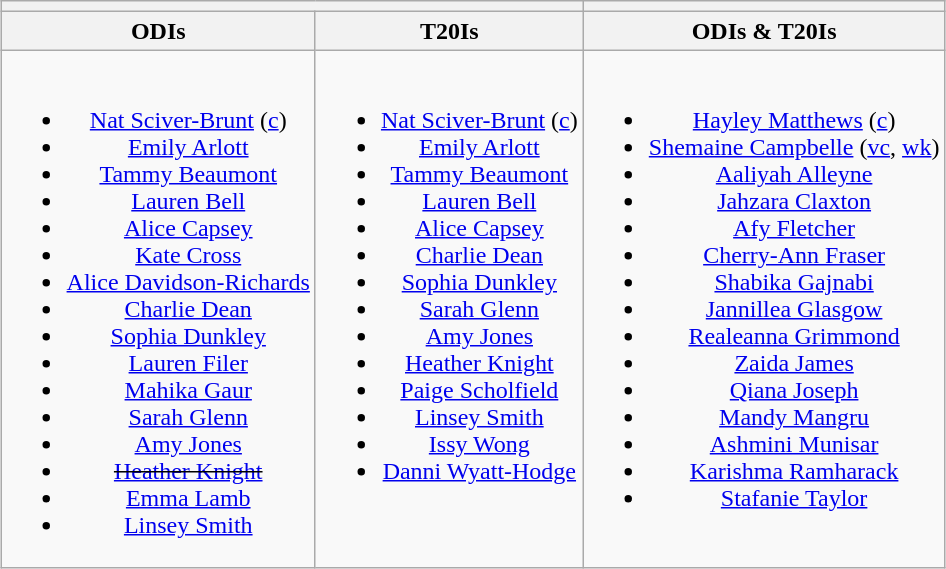<table class="wikitable" style="text-align:center;margin:auto">
<tr>
<th colspan="2"></th>
<th></th>
</tr>
<tr>
<th>ODIs</th>
<th>T20Is</th>
<th>ODIs & T20Is</th>
</tr>
<tr style="vertical-align:top">
<td><br><ul><li><a href='#'>Nat Sciver-Brunt</a> (<a href='#'>c</a>)</li><li><a href='#'>Emily Arlott</a></li><li><a href='#'>Tammy Beaumont</a></li><li><a href='#'>Lauren Bell</a></li><li><a href='#'>Alice Capsey</a></li><li><a href='#'>Kate Cross</a></li><li><a href='#'>Alice Davidson-Richards</a></li><li><a href='#'>Charlie Dean</a></li><li><a href='#'>Sophia Dunkley</a></li><li><a href='#'>Lauren Filer</a></li><li><a href='#'>Mahika Gaur</a></li><li><a href='#'>Sarah Glenn</a></li><li><a href='#'>Amy Jones</a></li><li><s><a href='#'>Heather Knight</a></s></li><li><a href='#'>Emma Lamb</a></li><li><a href='#'>Linsey Smith</a></li></ul></td>
<td><br><ul><li><a href='#'>Nat Sciver-Brunt</a> (<a href='#'>c</a>)</li><li><a href='#'>Emily Arlott</a></li><li><a href='#'>Tammy Beaumont</a></li><li><a href='#'>Lauren Bell</a></li><li><a href='#'>Alice Capsey</a></li><li><a href='#'>Charlie Dean</a></li><li><a href='#'>Sophia Dunkley</a></li><li><a href='#'>Sarah Glenn</a></li><li><a href='#'>Amy Jones</a></li><li><a href='#'>Heather Knight</a></li><li><a href='#'>Paige Scholfield</a></li><li><a href='#'>Linsey Smith</a></li><li><a href='#'>Issy Wong</a></li><li><a href='#'>Danni Wyatt-Hodge</a></li></ul></td>
<td><br><ul><li><a href='#'>Hayley Matthews</a> (<a href='#'>c</a>)</li><li><a href='#'>Shemaine Campbelle</a> (<a href='#'>vc</a>, <a href='#'>wk</a>)</li><li><a href='#'>Aaliyah Alleyne</a></li><li><a href='#'>Jahzara Claxton</a></li><li><a href='#'>Afy Fletcher</a></li><li><a href='#'>Cherry-Ann Fraser</a></li><li><a href='#'>Shabika Gajnabi</a></li><li><a href='#'>Jannillea Glasgow</a></li><li><a href='#'>Realeanna Grimmond</a></li><li><a href='#'>Zaida James</a></li><li><a href='#'>Qiana Joseph</a></li><li><a href='#'>Mandy Mangru</a></li><li><a href='#'>Ashmini Munisar</a></li><li><a href='#'>Karishma Ramharack</a></li><li><a href='#'>Stafanie Taylor</a></li></ul></td>
</tr>
</table>
